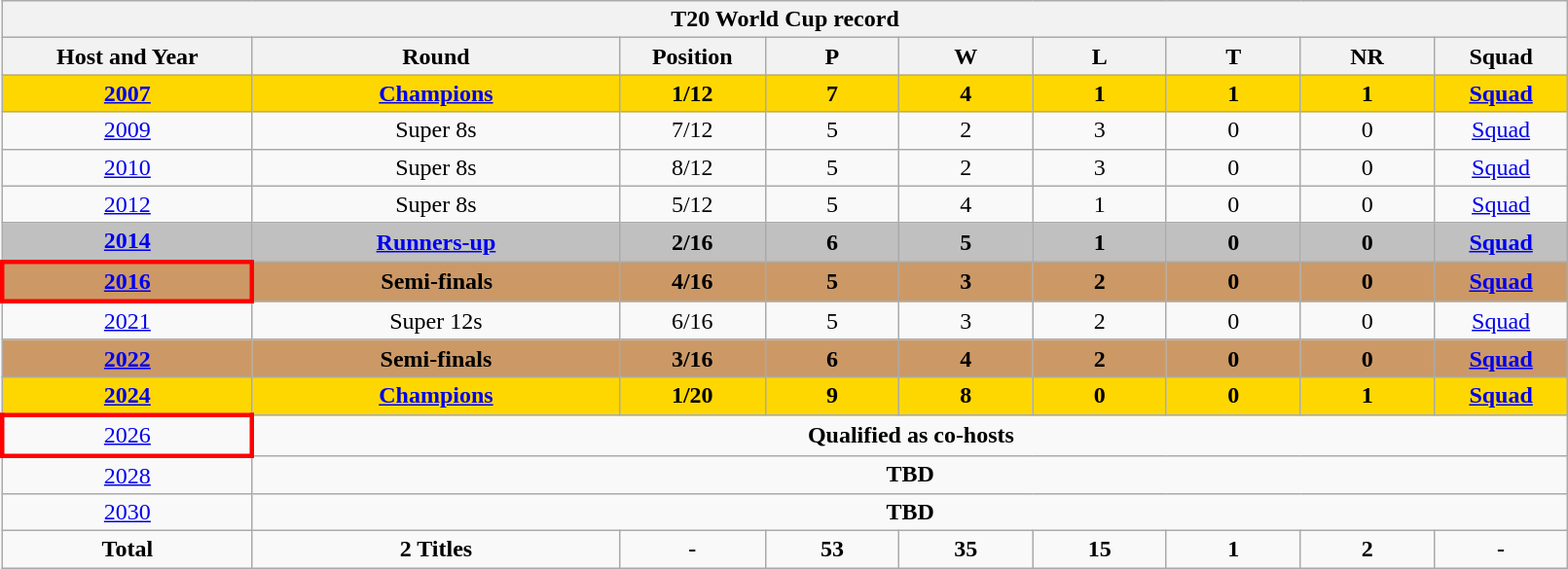<table class="wikitable" style="text-align: center; width:85%">
<tr>
<th colspan=9>T20 World Cup record</th>
</tr>
<tr>
<th width=100>Host and Year</th>
<th width=150>Round</th>
<th width=50>Position</th>
<th width=50>P</th>
<th width=50>W</th>
<th width=50>L</th>
<th width=50>T</th>
<th width=50>NR</th>
<th width=50>Squad</th>
</tr>
<tr style="background:gold;">
<td> <strong><a href='#'>2007</a></strong></td>
<td><strong><a href='#'>Champions</a></strong></td>
<td><strong>1/12</strong></td>
<td><strong>7</strong></td>
<td><strong>4</strong></td>
<td><strong>1</strong></td>
<td><strong>1</strong></td>
<td><strong>1</strong></td>
<td><strong><a href='#'>Squad</a></strong></td>
</tr>
<tr>
<td> <a href='#'>2009</a></td>
<td>Super 8s</td>
<td>7/12</td>
<td>5</td>
<td>2</td>
<td>3</td>
<td>0</td>
<td>0</td>
<td><a href='#'>Squad</a></td>
</tr>
<tr>
<td> <a href='#'>2010</a></td>
<td>Super 8s</td>
<td>8/12</td>
<td>5</td>
<td>2</td>
<td>3</td>
<td>0</td>
<td>0</td>
<td><a href='#'>Squad</a></td>
</tr>
<tr>
<td> <a href='#'>2012</a></td>
<td>Super 8s</td>
<td>5/12</td>
<td>5</td>
<td>4</td>
<td>1</td>
<td>0</td>
<td>0</td>
<td><a href='#'>Squad</a></td>
</tr>
<tr style="background:silver;">
<td> <strong><a href='#'>2014</a></strong></td>
<td><strong><a href='#'>Runners-up</a></strong></td>
<td><strong>2/16</strong></td>
<td><strong>6</strong></td>
<td><strong>5</strong></td>
<td><strong>1</strong></td>
<td><strong>0</strong></td>
<td><strong>0</strong></td>
<td><strong><a href='#'>Squad</a></strong></td>
</tr>
<tr bgcolor="cc9966">
<td style="border: 3px solid red"> <strong><a href='#'>2016</a></strong></td>
<td><strong>Semi-finals</strong></td>
<td><strong>4/16</strong></td>
<td><strong>5</strong></td>
<td><strong>3</strong></td>
<td><strong>2</strong></td>
<td><strong>0</strong></td>
<td><strong>0</strong></td>
<td><strong><a href='#'>Squad</a></strong></td>
</tr>
<tr>
<td>  <a href='#'>2021</a></td>
<td>Super 12s</td>
<td>6/16</td>
<td>5</td>
<td>3</td>
<td>2</td>
<td>0</td>
<td>0</td>
<td><a href='#'>Squad</a></td>
</tr>
<tr bgcolor="#cc9966">
<td> <strong><a href='#'>2022</a></strong></td>
<td><strong>Semi-finals</strong></td>
<td><strong>3/16</strong></td>
<td><strong>6</strong></td>
<td><strong>4</strong></td>
<td><strong>2</strong></td>
<td><strong>0</strong></td>
<td><strong>0</strong></td>
<td><strong><a href='#'>Squad</a></strong></td>
</tr>
<tr style="background:gold;">
<td>  <strong><a href='#'>2024</a></strong></td>
<td><a href='#'><strong>Champions</strong></a></td>
<td><strong>1/20</strong></td>
<td><strong>9</strong></td>
<td><strong>8</strong></td>
<td><strong>0</strong></td>
<td><strong>0</strong></td>
<td><strong>1</strong></td>
<td><a href='#'><strong>Squad</strong></a></td>
</tr>
<tr>
<td style="border: 3px solid red">  <a href='#'>2026</a></td>
<td colspan=9><strong>Qualified as co-hosts</strong></td>
</tr>
<tr>
<td>  <a href='#'>2028</a></td>
<td colspan=9><strong>TBD</strong></td>
</tr>
<tr>
<td>    <a href='#'>2030</a></td>
<td colspan=9><strong>TBD</strong></td>
</tr>
<tr>
<td><strong>Total</strong></td>
<td><strong>2 Titles</strong></td>
<td><strong>-</strong></td>
<td><strong>53</strong></td>
<td><strong>35</strong></td>
<td><strong>15</strong></td>
<td><strong>1</strong></td>
<td><strong>2</strong></td>
<td><strong>-</strong></td>
</tr>
</table>
